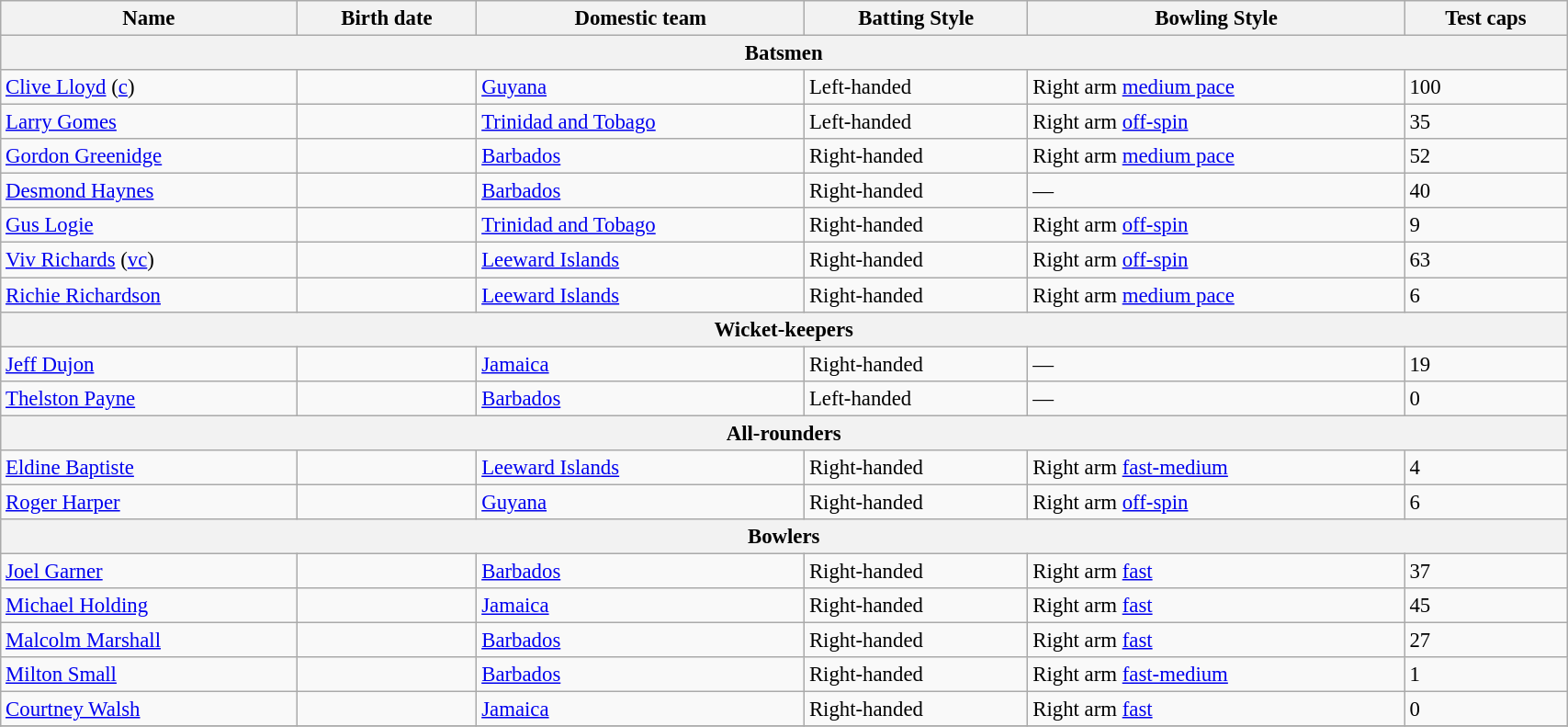<table class="wikitable"  style="font-size:95%; width:90%;">
<tr>
<th>Name</th>
<th>Birth date</th>
<th>Domestic team</th>
<th>Batting Style</th>
<th>Bowling Style</th>
<th>Test caps</th>
</tr>
<tr>
<th colspan="6">Batsmen</th>
</tr>
<tr>
<td><a href='#'>Clive Lloyd</a> (<a href='#'>c</a>)</td>
<td></td>
<td><a href='#'>Guyana</a></td>
<td>Left-handed</td>
<td>Right arm <a href='#'>medium pace</a></td>
<td>100</td>
</tr>
<tr>
<td><a href='#'>Larry Gomes</a></td>
<td></td>
<td><a href='#'>Trinidad and Tobago</a></td>
<td>Left-handed</td>
<td>Right arm <a href='#'>off-spin</a></td>
<td>35</td>
</tr>
<tr>
<td><a href='#'>Gordon Greenidge</a></td>
<td></td>
<td><a href='#'>Barbados</a></td>
<td>Right-handed</td>
<td>Right arm <a href='#'>medium pace</a></td>
<td>52</td>
</tr>
<tr>
<td><a href='#'>Desmond Haynes</a></td>
<td></td>
<td><a href='#'>Barbados</a></td>
<td>Right-handed</td>
<td>—</td>
<td>40</td>
</tr>
<tr>
<td><a href='#'>Gus Logie</a></td>
<td></td>
<td><a href='#'>Trinidad and Tobago</a></td>
<td>Right-handed</td>
<td>Right arm <a href='#'>off-spin</a></td>
<td>9</td>
</tr>
<tr>
<td><a href='#'>Viv Richards</a> (<a href='#'>vc</a>)</td>
<td></td>
<td><a href='#'>Leeward Islands</a></td>
<td>Right-handed</td>
<td>Right arm <a href='#'>off-spin</a></td>
<td>63</td>
</tr>
<tr>
<td><a href='#'>Richie Richardson</a></td>
<td></td>
<td><a href='#'>Leeward Islands</a></td>
<td>Right-handed</td>
<td>Right arm <a href='#'>medium pace</a></td>
<td>6</td>
</tr>
<tr>
<th colspan="6">Wicket-keepers</th>
</tr>
<tr>
<td><a href='#'>Jeff Dujon</a></td>
<td></td>
<td><a href='#'>Jamaica</a></td>
<td>Right-handed</td>
<td>—</td>
<td>19</td>
</tr>
<tr>
<td><a href='#'>Thelston Payne</a></td>
<td></td>
<td><a href='#'>Barbados</a></td>
<td>Left-handed</td>
<td>—</td>
<td>0</td>
</tr>
<tr>
<th colspan="6">All-rounders</th>
</tr>
<tr>
<td><a href='#'>Eldine Baptiste</a></td>
<td></td>
<td><a href='#'>Leeward Islands</a></td>
<td>Right-handed</td>
<td>Right arm <a href='#'>fast-medium</a></td>
<td>4</td>
</tr>
<tr>
<td><a href='#'>Roger Harper</a></td>
<td></td>
<td><a href='#'>Guyana</a></td>
<td>Right-handed</td>
<td>Right arm <a href='#'>off-spin</a></td>
<td>6</td>
</tr>
<tr>
<th colspan="6">Bowlers</th>
</tr>
<tr>
<td><a href='#'>Joel Garner</a></td>
<td></td>
<td><a href='#'>Barbados</a></td>
<td>Right-handed</td>
<td>Right arm <a href='#'>fast</a></td>
<td>37</td>
</tr>
<tr>
<td><a href='#'>Michael Holding</a></td>
<td></td>
<td><a href='#'>Jamaica</a></td>
<td>Right-handed</td>
<td>Right arm <a href='#'>fast</a></td>
<td>45</td>
</tr>
<tr>
<td><a href='#'>Malcolm Marshall</a></td>
<td></td>
<td><a href='#'>Barbados</a></td>
<td>Right-handed</td>
<td>Right arm <a href='#'>fast</a></td>
<td>27</td>
</tr>
<tr>
<td><a href='#'>Milton Small</a></td>
<td></td>
<td><a href='#'>Barbados</a></td>
<td>Right-handed</td>
<td>Right arm <a href='#'>fast-medium</a></td>
<td>1</td>
</tr>
<tr>
<td><a href='#'>Courtney Walsh</a></td>
<td></td>
<td><a href='#'>Jamaica</a></td>
<td>Right-handed</td>
<td>Right arm <a href='#'>fast</a></td>
<td>0</td>
</tr>
<tr>
</tr>
</table>
